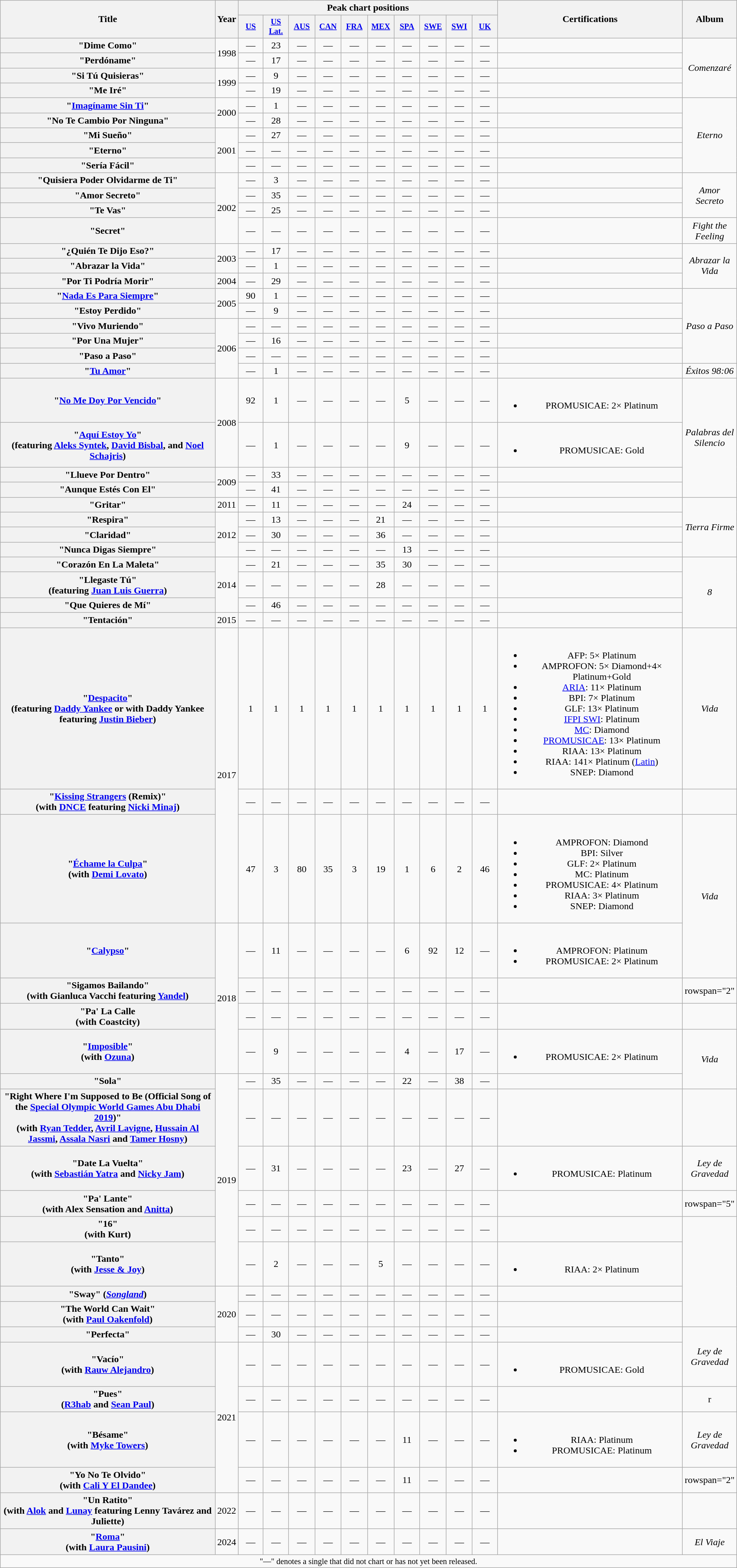<table class="wikitable plainrowheaders" style="text-align:center;">
<tr>
<th scope="col" rowspan="2" style="width:27em;">Title</th>
<th scope="col" rowspan="2" style="width:1em;">Year</th>
<th scope="col" colspan="10">Peak chart positions</th>
<th scope="col" rowspan="2" style="width:22em;">Certifications</th>
<th scope="col" rowspan="2">Album</th>
</tr>
<tr>
<th scope="col" style="width:3em;font-size:85%;"><a href='#'>US</a><br></th>
<th scope="col" style="width:3em;font-size:85%;"><a href='#'>US<br>Lat.</a><br></th>
<th scope="col" style="width:3em;font-size:85%;"><a href='#'>AUS</a><br></th>
<th scope="col" style="width:3em;font-size:85%;"><a href='#'>CAN</a><br></th>
<th scope="col" style="width:3em;font-size:85%;"><a href='#'>FRA</a><br></th>
<th scope="col" style="width:3em;font-size:85%;"><a href='#'>MEX</a><br></th>
<th scope="col" style="width:3em;font-size:85%;"><a href='#'>SPA</a><br></th>
<th scope="col" style="width:3em;font-size:85%;"><a href='#'>SWE</a><br></th>
<th scope="col" style="width:3em;font-size:85%;"><a href='#'>SWI</a><br></th>
<th scope="col" style="width:3em;font-size:85%;"><a href='#'>UK</a><br></th>
</tr>
<tr>
<th scope="row">"Dime Como"</th>
<td rowspan="2">1998</td>
<td>—</td>
<td>23</td>
<td>—</td>
<td>—</td>
<td>—</td>
<td>—</td>
<td>—</td>
<td>—</td>
<td>—</td>
<td>—</td>
<td></td>
<td rowspan="4"><em>Comenzaré</em></td>
</tr>
<tr>
<th scope="row">"Perdóname"</th>
<td>—</td>
<td>17</td>
<td>—</td>
<td>—</td>
<td>—</td>
<td>—</td>
<td>—</td>
<td>—</td>
<td>—</td>
<td>—</td>
<td></td>
</tr>
<tr>
<th scope="row">"Si Tú Quisieras"</th>
<td rowspan="2">1999</td>
<td>—</td>
<td>9</td>
<td>—</td>
<td>—</td>
<td>—</td>
<td>—</td>
<td>—</td>
<td>—</td>
<td>—</td>
<td>—</td>
<td></td>
</tr>
<tr>
<th scope="row">"Me Iré"</th>
<td>—</td>
<td>19</td>
<td>—</td>
<td>—</td>
<td>—</td>
<td>—</td>
<td>—</td>
<td>—</td>
<td>—</td>
<td>—</td>
<td></td>
</tr>
<tr>
<th scope="row">"<a href='#'>Imagíname Sin Ti</a>"</th>
<td rowspan="2">2000</td>
<td>—</td>
<td>1</td>
<td>—</td>
<td>—</td>
<td>—</td>
<td>—</td>
<td>—</td>
<td>—</td>
<td>—</td>
<td>—</td>
<td></td>
<td rowspan="5"><em>Eterno</em></td>
</tr>
<tr>
<th scope="row">"No Te Cambio Por Ninguna"</th>
<td>—</td>
<td>28</td>
<td>—</td>
<td>—</td>
<td>—</td>
<td>—</td>
<td>—</td>
<td>—</td>
<td>—</td>
<td>—</td>
<td></td>
</tr>
<tr>
<th scope="row">"Mi Sueño"</th>
<td rowspan="3">2001</td>
<td>—</td>
<td>27</td>
<td>—</td>
<td>—</td>
<td>—</td>
<td>—</td>
<td>—</td>
<td>—</td>
<td>—</td>
<td>—</td>
<td></td>
</tr>
<tr>
<th scope="row">"Eterno"</th>
<td>—</td>
<td>—</td>
<td>—</td>
<td>—</td>
<td>—</td>
<td>—</td>
<td>—</td>
<td>—</td>
<td>—</td>
<td>—</td>
<td></td>
</tr>
<tr>
<th scope="row">"Sería Fácil"</th>
<td>—</td>
<td>—</td>
<td>—</td>
<td>—</td>
<td>—</td>
<td>—</td>
<td>—</td>
<td>—</td>
<td>—</td>
<td>—</td>
<td></td>
</tr>
<tr>
<th scope="row">"Quisiera Poder Olvidarme de Ti"</th>
<td rowspan="4">2002</td>
<td>—</td>
<td>3</td>
<td>—</td>
<td>—</td>
<td>—</td>
<td>—</td>
<td>—</td>
<td>—</td>
<td>—</td>
<td>—</td>
<td></td>
<td rowspan="3"><em>Amor Secreto</em></td>
</tr>
<tr>
<th scope="row">"Amor Secreto"</th>
<td>—</td>
<td>35</td>
<td>—</td>
<td>—</td>
<td>—</td>
<td>—</td>
<td>—</td>
<td>—</td>
<td>—</td>
<td>—</td>
<td></td>
</tr>
<tr>
<th scope="row">"Te Vas"</th>
<td>—</td>
<td>25</td>
<td>—</td>
<td>—</td>
<td>—</td>
<td>—</td>
<td>—</td>
<td>—</td>
<td>—</td>
<td>—</td>
<td></td>
</tr>
<tr>
<th scope="row">"Secret"</th>
<td>—</td>
<td>—</td>
<td>—</td>
<td>—</td>
<td>—</td>
<td>—</td>
<td>—</td>
<td>—</td>
<td>—</td>
<td>—</td>
<td></td>
<td><em>Fight the Feeling</em></td>
</tr>
<tr>
<th scope="row">"¿Quién Te Dijo Eso?"</th>
<td rowspan="2">2003</td>
<td>—</td>
<td>17</td>
<td>—</td>
<td>—</td>
<td>—</td>
<td>—</td>
<td>—</td>
<td>—</td>
<td>—</td>
<td>—</td>
<td></td>
<td rowspan="3"><em>Abrazar la Vida</em></td>
</tr>
<tr>
<th scope="row">"Abrazar la Vida"</th>
<td>—</td>
<td>1</td>
<td>—</td>
<td>—</td>
<td>—</td>
<td>—</td>
<td>—</td>
<td>—</td>
<td>—</td>
<td>—</td>
<td></td>
</tr>
<tr>
<th scope="row">"Por Ti Podría Morir"</th>
<td>2004</td>
<td>—</td>
<td>29</td>
<td>—</td>
<td>—</td>
<td>—</td>
<td>—</td>
<td>—</td>
<td>—</td>
<td>—</td>
<td>—</td>
<td></td>
</tr>
<tr>
<th scope="row">"<a href='#'>Nada Es Para Siempre</a>"</th>
<td rowspan="2">2005</td>
<td>90</td>
<td>1</td>
<td>—</td>
<td>—</td>
<td>—</td>
<td>—</td>
<td>—</td>
<td>—</td>
<td>—</td>
<td>—</td>
<td></td>
<td rowspan="5"><em>Paso a Paso</em></td>
</tr>
<tr>
<th scope="row">"Estoy Perdido"</th>
<td>—</td>
<td>9</td>
<td>—</td>
<td>—</td>
<td>—</td>
<td>—</td>
<td>—</td>
<td>—</td>
<td>—</td>
<td>—</td>
<td></td>
</tr>
<tr>
<th scope="row">"Vivo Muriendo"</th>
<td rowspan="4">2006</td>
<td>—</td>
<td>—</td>
<td>—</td>
<td>—</td>
<td>—</td>
<td>—</td>
<td>—</td>
<td>—</td>
<td>—</td>
<td>—</td>
<td></td>
</tr>
<tr>
<th scope="row">"Por Una Mujer"</th>
<td>—</td>
<td>16</td>
<td>—</td>
<td>—</td>
<td>—</td>
<td>—</td>
<td>—</td>
<td>—</td>
<td>—</td>
<td>—</td>
<td></td>
</tr>
<tr>
<th scope="row">"Paso a Paso"</th>
<td>—</td>
<td>—</td>
<td>—</td>
<td>—</td>
<td>—</td>
<td>—</td>
<td>—</td>
<td>—</td>
<td>—</td>
<td>—</td>
<td></td>
</tr>
<tr>
<th scope="row">"<a href='#'>Tu Amor</a>"</th>
<td>—</td>
<td>1</td>
<td>—</td>
<td>—</td>
<td>—</td>
<td>—</td>
<td>—</td>
<td>—</td>
<td>—</td>
<td>—</td>
<td></td>
<td><em>Éxitos 98:06</em></td>
</tr>
<tr>
<th scope="row">"<a href='#'>No Me Doy Por Vencido</a>"</th>
<td rowspan="2">2008</td>
<td>92</td>
<td>1</td>
<td>—</td>
<td>—</td>
<td>—</td>
<td>—</td>
<td>5</td>
<td>—</td>
<td>—</td>
<td>—</td>
<td><br><ul><li>PROMUSICAE: 2× Platinum</li></ul></td>
<td rowspan="4"><em>Palabras del Silencio</em></td>
</tr>
<tr>
<th scope="row">"<a href='#'>Aquí Estoy Yo</a>"<br><span>(featuring <a href='#'>Aleks Syntek</a>, <a href='#'>David Bisbal</a>, and <a href='#'>Noel Schajris</a>)</span></th>
<td>—</td>
<td>1</td>
<td>—</td>
<td>—</td>
<td>—</td>
<td>—</td>
<td>9</td>
<td>—</td>
<td>—</td>
<td>—</td>
<td><br><ul><li>PROMUSICAE: Gold</li></ul></td>
</tr>
<tr>
<th scope="row">"Llueve Por Dentro"</th>
<td rowspan="2">2009</td>
<td>—</td>
<td>33</td>
<td>—</td>
<td>—</td>
<td>—</td>
<td>—</td>
<td>—</td>
<td>—</td>
<td>—</td>
<td>—</td>
<td></td>
</tr>
<tr>
<th scope="row">"Aunque Estés Con El"</th>
<td>—</td>
<td>41</td>
<td>—</td>
<td>—</td>
<td>—</td>
<td>—</td>
<td>—</td>
<td>—</td>
<td>—</td>
<td>—</td>
<td></td>
</tr>
<tr>
<th scope="row">"Gritar"</th>
<td>2011</td>
<td>—</td>
<td>11</td>
<td>—</td>
<td>—</td>
<td>—</td>
<td>—</td>
<td>24</td>
<td>—</td>
<td>—</td>
<td>—</td>
<td></td>
<td rowspan="4"><em>Tierra Firme</em></td>
</tr>
<tr>
<th scope="row">"Respira"</th>
<td rowspan="3">2012</td>
<td>—</td>
<td>13</td>
<td>—</td>
<td>—</td>
<td>—</td>
<td>21</td>
<td>—</td>
<td>—</td>
<td>—</td>
<td>—</td>
<td></td>
</tr>
<tr>
<th scope="row">"Claridad"</th>
<td>—</td>
<td>30</td>
<td>—</td>
<td>—</td>
<td>—</td>
<td>36</td>
<td>—</td>
<td>—</td>
<td>—</td>
<td>—</td>
<td></td>
</tr>
<tr>
<th scope="row">"Nunca Digas Siempre"</th>
<td>—</td>
<td>—</td>
<td>—</td>
<td>—</td>
<td>—</td>
<td>—</td>
<td>13</td>
<td>—</td>
<td>—</td>
<td>—</td>
<td></td>
</tr>
<tr>
<th scope="row">"Corazón En La Maleta"</th>
<td rowspan="3">2014</td>
<td>—</td>
<td>21</td>
<td>—</td>
<td>—</td>
<td>—</td>
<td>35</td>
<td>30</td>
<td>—</td>
<td>—</td>
<td>—</td>
<td></td>
<td rowspan="4"><em>8</em></td>
</tr>
<tr>
<th scope="row">"Llegaste Tú"<br><span>(featuring <a href='#'>Juan Luis Guerra</a>)</span></th>
<td>—</td>
<td>—</td>
<td>—</td>
<td>—</td>
<td>—</td>
<td>28</td>
<td>—</td>
<td>—</td>
<td>—</td>
<td>—</td>
<td></td>
</tr>
<tr>
<th scope="row">"Que Quieres de Mí"</th>
<td>—</td>
<td>46</td>
<td>—</td>
<td>—</td>
<td>—</td>
<td>—</td>
<td>—</td>
<td>—</td>
<td>—</td>
<td>—</td>
<td></td>
</tr>
<tr>
<th scope="row">"Tentación"</th>
<td>2015</td>
<td>—</td>
<td>—</td>
<td>—</td>
<td>—</td>
<td>—</td>
<td>—</td>
<td>—</td>
<td>—</td>
<td>—</td>
<td>—</td>
<td></td>
</tr>
<tr>
<th scope="row">"<a href='#'>Despacito</a>"<br><span>(featuring <a href='#'>Daddy Yankee</a> or with Daddy Yankee featuring <a href='#'>Justin Bieber</a>)</span></th>
<td rowspan="3">2017</td>
<td>1</td>
<td>1</td>
<td>1</td>
<td>1</td>
<td>1</td>
<td>1</td>
<td>1</td>
<td>1</td>
<td>1</td>
<td>1</td>
<td><br><ul><li>AFP: 5× Platinum</li><li>AMPROFON: 5× Diamond+4× Platinum+Gold</li><li><a href='#'>ARIA</a>: 11× Platinum</li><li>BPI: 7× Platinum</li><li>GLF: 13× Platinum</li><li><a href='#'>IFPI SWI</a>: Platinum</li><li><a href='#'>MC</a>: Diamond</li><li><a href='#'>PROMUSICAE</a>: 13× Platinum</li><li>RIAA: 13× Platinum</li><li>RIAA: 141× Platinum <span>(<a href='#'>Latin</a>)</span></li><li>SNEP: Diamond</li></ul></td>
<td><em>Vida</em></td>
</tr>
<tr>
<th scope="row">"<a href='#'>Kissing Strangers</a> (Remix)"<br><span>(with <a href='#'>DNCE</a> featuring <a href='#'>Nicki Minaj</a>)</span></th>
<td>—</td>
<td>—</td>
<td>—</td>
<td>—</td>
<td>—</td>
<td>—</td>
<td>—</td>
<td>—</td>
<td>—</td>
<td>—</td>
<td></td>
<td></td>
</tr>
<tr>
<th scope="row">"<a href='#'>Échame la Culpa</a>"<br><span>(with <a href='#'>Demi Lovato</a>)</span></th>
<td>47</td>
<td>3</td>
<td>80</td>
<td>35</td>
<td>3</td>
<td>19</td>
<td>1<br></td>
<td>6<br></td>
<td>2</td>
<td>46</td>
<td><br><ul><li>AMPROFON: Diamond</li><li>BPI: Silver</li><li>GLF: 2× Platinum</li><li>MC: Platinum</li><li>PROMUSICAE: 4× Platinum</li><li>RIAA: 3× Platinum </li><li>SNEP: Diamond</li></ul></td>
<td rowspan="2"><em>Vida</em></td>
</tr>
<tr>
<th scope="row">"<a href='#'>Calypso</a>"<br></th>
<td rowspan="4">2018</td>
<td>—</td>
<td>11</td>
<td>—</td>
<td>—</td>
<td>—</td>
<td>—</td>
<td>6<br></td>
<td>92<br></td>
<td>12</td>
<td>—</td>
<td><br><ul><li>AMPROFON: Platinum</li><li>PROMUSICAE: 2× Platinum</li></ul></td>
</tr>
<tr>
<th scope="row">"Sigamos Bailando"<br><span>(with Gianluca Vacchi featuring <a href='#'>Yandel</a>)</span></th>
<td>—</td>
<td>—</td>
<td>—</td>
<td>—</td>
<td>—</td>
<td>—</td>
<td>—</td>
<td>—</td>
<td>—</td>
<td>—</td>
<td></td>
<td>rowspan="2" </td>
</tr>
<tr>
<th scope="row">"Pa' La Calle<br><span>(with Coastcity)</span></th>
<td>—</td>
<td>—</td>
<td>—</td>
<td>—</td>
<td>—</td>
<td>—</td>
<td>—</td>
<td>—</td>
<td>—</td>
<td>—</td>
<td></td>
</tr>
<tr>
<th scope="row">"<a href='#'>Imposible</a>"<br><span>(with <a href='#'>Ozuna</a>)</span></th>
<td>—</td>
<td>9</td>
<td>—</td>
<td>—</td>
<td>—</td>
<td>—</td>
<td>4<br></td>
<td>—</td>
<td>17</td>
<td>—</td>
<td><br><ul><li>PROMUSICAE: 2× Platinum</li></ul></td>
<td rowspan="2"><em>Vida</em></td>
</tr>
<tr>
<th scope="row">"Sola"</th>
<td rowspan="6">2019</td>
<td>—</td>
<td>35</td>
<td>—</td>
<td>—</td>
<td>—</td>
<td>—</td>
<td>22<br></td>
<td>—</td>
<td>38</td>
<td>—</td>
<td></td>
</tr>
<tr>
<th scope="row">"Right Where I'm Supposed to Be (Official Song of the <a href='#'>Special Olympic World Games Abu Dhabi 2019</a>)"<br><span>(with <a href='#'>Ryan Tedder</a>, <a href='#'>Avril Lavigne</a>, <a href='#'>Hussain Al Jassmi</a>, <a href='#'>Assala Nasri</a> and <a href='#'>Tamer Hosny</a>)</span></th>
<td>—</td>
<td>—</td>
<td>—</td>
<td>—</td>
<td>—</td>
<td>—</td>
<td>—</td>
<td>—</td>
<td>—</td>
<td>—</td>
<td></td>
<td></td>
</tr>
<tr>
<th scope="row">"Date La Vuelta"<br><span>(with <a href='#'>Sebastián Yatra</a> and <a href='#'>Nicky Jam</a>)</span></th>
<td>—</td>
<td>31</td>
<td>—</td>
<td>—</td>
<td>—</td>
<td>—</td>
<td>23<br></td>
<td>—</td>
<td>27</td>
<td>—</td>
<td><br><ul><li>PROMUSICAE: Platinum</li></ul></td>
<td><em>Ley de Gravedad</em></td>
</tr>
<tr>
<th scope="row">"Pa' Lante"<br><span>(with Alex Sensation and <a href='#'>Anitta</a>)</span></th>
<td>—</td>
<td>—</td>
<td>—</td>
<td>—</td>
<td>—</td>
<td>—</td>
<td>—</td>
<td>—</td>
<td>—</td>
<td>—</td>
<td></td>
<td>rowspan="5" </td>
</tr>
<tr>
<th scope="row">"16"<br><span>(with Kurt)</span></th>
<td>—</td>
<td>—</td>
<td>—</td>
<td>—</td>
<td>—</td>
<td>—</td>
<td>—</td>
<td>—</td>
<td>—</td>
<td>—</td>
<td></td>
</tr>
<tr>
<th scope="row">"Tanto"<br><span>(with <a href='#'>Jesse & Joy</a>)</span></th>
<td>—</td>
<td>2</td>
<td>—</td>
<td>—</td>
<td>—</td>
<td>5</td>
<td>—</td>
<td>—</td>
<td>—</td>
<td>—</td>
<td><br><ul><li>RIAA: 2× Platinum </li></ul></td>
</tr>
<tr>
<th scope="row">"Sway" (<em><a href='#'>Songland</a></em>)</th>
<td rowspan="3">2020</td>
<td>—</td>
<td>—</td>
<td>—</td>
<td>—</td>
<td>—</td>
<td>—</td>
<td>—</td>
<td>—</td>
<td>—</td>
<td>—</td>
<td></td>
</tr>
<tr>
<th scope="row">"The World Can Wait" <br><span>(with <a href='#'>Paul Oakenfold</a>)</span></th>
<td>—</td>
<td>—</td>
<td>—</td>
<td>—</td>
<td>—</td>
<td>—</td>
<td>—</td>
<td>—</td>
<td>—</td>
<td>—</td>
<td></td>
</tr>
<tr>
<th scope="row">"Perfecta"<br></th>
<td>—</td>
<td>30</td>
<td>—</td>
<td>—</td>
<td>—</td>
<td>—</td>
<td>—</td>
<td>—</td>
<td>—</td>
<td>—</td>
<td></td>
<td rowspan = 2><em>Ley de Gravedad</em></td>
</tr>
<tr>
<th scope="row">"Vacío"<br><span>(with <a href='#'>Rauw Alejandro</a>)</span></th>
<td rowspan="4">2021</td>
<td>—</td>
<td>—</td>
<td>—</td>
<td>—</td>
<td>—</td>
<td>—</td>
<td>—</td>
<td>—</td>
<td>—</td>
<td>—</td>
<td><br><ul><li>PROMUSICAE: Gold</li></ul></td>
</tr>
<tr>
<th scope="row">"Pues"<br><span>(<a href='#'>R3hab</a> and <a href='#'>Sean Paul</a>)</span></th>
<td>—</td>
<td>—</td>
<td>—</td>
<td>—</td>
<td>—</td>
<td>—</td>
<td>—</td>
<td>—</td>
<td>—</td>
<td>—</td>
<td></td>
<td>r</td>
</tr>
<tr>
<th scope="row">"Bésame"<br><span>(with <a href='#'>Myke Towers</a>)</span></th>
<td>—</td>
<td>—</td>
<td>—</td>
<td>—</td>
<td>—</td>
<td>—</td>
<td>11</td>
<td>—</td>
<td>—</td>
<td>—</td>
<td><br><ul><li>RIAA: Platinum </li><li>PROMUSICAE: Platinum</li></ul></td>
<td><em>Ley de Gravedad</em></td>
</tr>
<tr>
<th scope="row">"Yo No Te Olvido"<br><span>(with <a href='#'>Cali Y El Dandee</a>)</span></th>
<td>—</td>
<td>—</td>
<td>—</td>
<td>—</td>
<td>—</td>
<td>—</td>
<td>11</td>
<td>—</td>
<td>—</td>
<td>—</td>
<td></td>
<td>rowspan="2" </td>
</tr>
<tr>
<th scope="row">"Un Ratito" <br><span>(with <a href='#'>Alok</a> and <a href='#'>Lunay</a> featuring Lenny Tavárez and Juliette)</span></th>
<td>2022</td>
<td>—</td>
<td>—</td>
<td>—</td>
<td>—</td>
<td>—</td>
<td>—</td>
<td>—</td>
<td>—</td>
<td>—</td>
<td>—</td>
<td></td>
</tr>
<tr>
<th scope="row">"<a href='#'>Roma</a>"<br><span>(with <a href='#'>Laura Pausini</a>)</span></th>
<td>2024</td>
<td>—</td>
<td>—</td>
<td>—</td>
<td>—</td>
<td>—</td>
<td>—</td>
<td>—</td>
<td>—</td>
<td>—</td>
<td>—</td>
<td></td>
<td><em>El Viaje</em></td>
</tr>
<tr>
<td colspan="14" style="text-align:center; font-size:85%;">"—" denotes a single that did not chart or has not yet been released.</td>
</tr>
</table>
